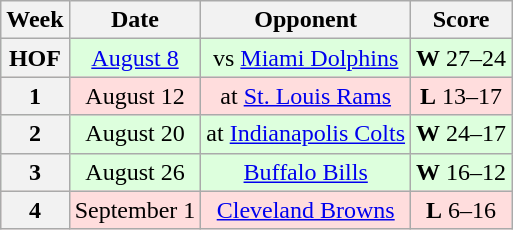<table class="wikitable" style="text-align:center">
<tr>
<th>Week</th>
<th>Date</th>
<th>Opponent</th>
<th>Score</th>
</tr>
<tr style="background:#dfd">
<th>HOF</th>
<td><a href='#'>August 8</a></td>
<td>vs <a href='#'>Miami Dolphins</a></td>
<td><strong>W</strong> 27–24</td>
</tr>
<tr style="background:#fdd">
<th>1</th>
<td>August 12</td>
<td>at <a href='#'>St. Louis Rams</a></td>
<td><strong>L</strong> 13–17</td>
</tr>
<tr style="background:#dfd">
<th>2</th>
<td>August 20</td>
<td>at <a href='#'>Indianapolis Colts</a></td>
<td><strong>W</strong> 24–17</td>
</tr>
<tr style="background:#dfd">
<th>3</th>
<td>August 26</td>
<td><a href='#'>Buffalo Bills</a></td>
<td><strong>W</strong> 16–12</td>
</tr>
<tr style="background:#fdd">
<th>4</th>
<td>September 1</td>
<td><a href='#'>Cleveland Browns</a></td>
<td><strong>L</strong> 6–16</td>
</tr>
</table>
